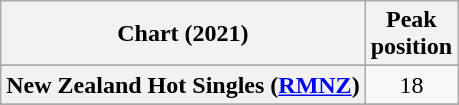<table class="wikitable sortable plainrowheaders" style="text-align:center">
<tr>
<th scope="col">Chart (2021)</th>
<th scope="col">Peak<br>position</th>
</tr>
<tr>
</tr>
<tr>
<th scope="row">New Zealand Hot Singles (<a href='#'>RMNZ</a>)</th>
<td>18</td>
</tr>
<tr>
</tr>
<tr>
</tr>
</table>
